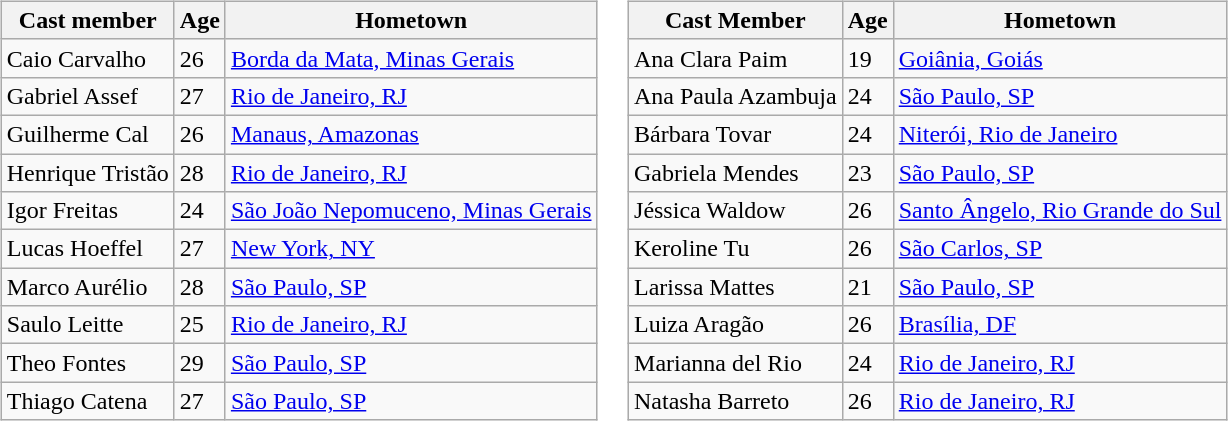<table>
<tr valign="top">
<td><br><table class= "wikitable sortable">
<tr>
<th>Cast member</th>
<th>Age</th>
<th>Hometown</th>
</tr>
<tr>
<td nowrap>Caio Carvalho</td>
<td>26</td>
<td nowrap><a href='#'>Borda da Mata, Minas Gerais</a></td>
</tr>
<tr>
<td>Gabriel Assef</td>
<td>27</td>
<td><a href='#'>Rio de Janeiro, RJ</a></td>
</tr>
<tr>
<td nowrap>Guilherme Cal</td>
<td>26</td>
<td nowrap><a href='#'>Manaus, Amazonas</a></td>
</tr>
<tr>
<td nowrap>Henrique Tristão</td>
<td>28</td>
<td nowrap><a href='#'>Rio de Janeiro, RJ</a></td>
</tr>
<tr>
<td nowrap>Igor Freitas</td>
<td>24</td>
<td nowrap><a href='#'>São João Nepomuceno, Minas Gerais</a></td>
</tr>
<tr>
<td>Lucas Hoeffel</td>
<td>27</td>
<td><a href='#'>New York, NY</a></td>
</tr>
<tr>
<td>Marco Aurélio</td>
<td>28</td>
<td><a href='#'>São Paulo, SP</a></td>
</tr>
<tr>
<td>Saulo Leitte</td>
<td>25</td>
<td><a href='#'>Rio de Janeiro, RJ</a></td>
</tr>
<tr>
<td>Theo Fontes</td>
<td>29</td>
<td><a href='#'>São Paulo, SP</a></td>
</tr>
<tr>
<td>Thiago Catena</td>
<td>27</td>
<td><a href='#'>São Paulo, SP</a></td>
</tr>
</table>
</td>
<td><br><table class= "wikitable sortable">
<tr>
<th>Cast Member</th>
<th>Age</th>
<th>Hometown</th>
</tr>
<tr>
<td>Ana Clara Paim</td>
<td>19</td>
<td><a href='#'>Goiânia, Goiás</a></td>
</tr>
<tr>
<td nowrap>Ana Paula Azambuja</td>
<td>24</td>
<td nowrap><a href='#'>São Paulo, SP</a></td>
</tr>
<tr>
<td>Bárbara Tovar</td>
<td>24</td>
<td><a href='#'>Niterói, Rio de Janeiro</a></td>
</tr>
<tr>
<td>Gabriela Mendes</td>
<td>23</td>
<td><a href='#'>São Paulo, SP</a></td>
</tr>
<tr>
<td nowrap>Jéssica Waldow</td>
<td>26</td>
<td nowrap><a href='#'>Santo Ângelo, Rio Grande do Sul</a></td>
</tr>
<tr>
<td>Keroline Tu</td>
<td>26</td>
<td><a href='#'>São Carlos, SP</a></td>
</tr>
<tr>
<td>Larissa Mattes</td>
<td>21</td>
<td><a href='#'>São Paulo, SP</a></td>
</tr>
<tr>
<td>Luiza Aragão</td>
<td>26</td>
<td><a href='#'>Brasília, DF</a></td>
</tr>
<tr>
<td>Marianna del Rio</td>
<td>24</td>
<td><a href='#'>Rio de Janeiro, RJ</a></td>
</tr>
<tr>
<td>Natasha Barreto</td>
<td>26</td>
<td><a href='#'>Rio de Janeiro, RJ</a></td>
</tr>
</table>
</td>
</tr>
</table>
